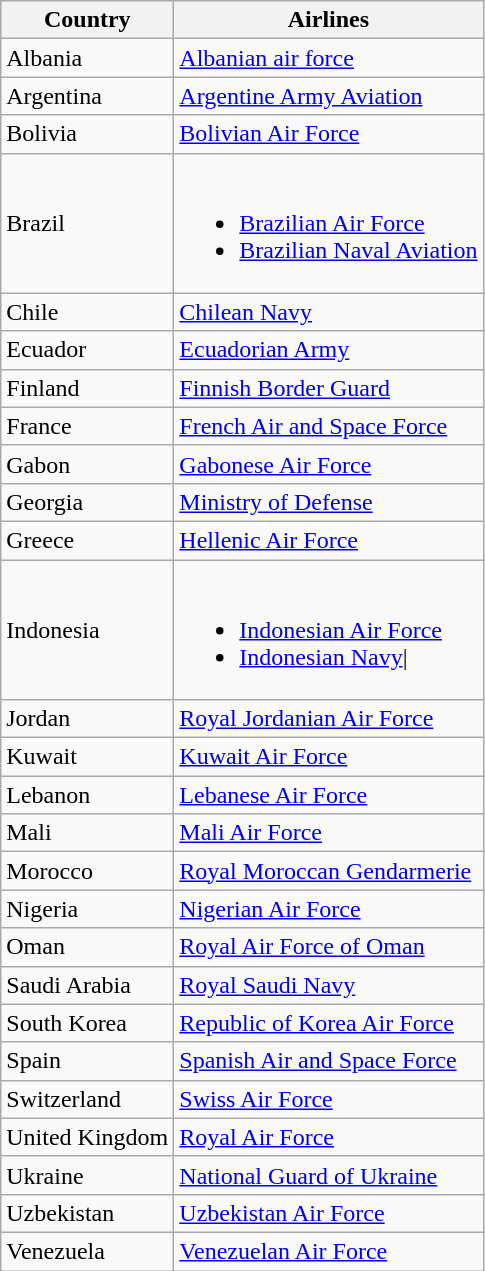<table class="wikitable">
<tr>
<th>Country</th>
<th>Airlines</th>
</tr>
<tr>
<td>Albania</td>
<td><a href='#'>Albanian air force</a></td>
</tr>
<tr>
<td>Argentina</td>
<td><a href='#'>Argentine Army Aviation</a></td>
</tr>
<tr>
<td>Bolivia</td>
<td><a href='#'>Bolivian Air Force</a></td>
</tr>
<tr>
<td>Brazil</td>
<td><br><ul><li><a href='#'>Brazilian Air Force</a></li><li><a href='#'>Brazilian Naval Aviation</a></li></ul></td>
</tr>
<tr>
<td>Chile</td>
<td><a href='#'>Chilean Navy</a></td>
</tr>
<tr>
<td>Ecuador</td>
<td><a href='#'>Ecuadorian Army</a></td>
</tr>
<tr>
<td>Finland</td>
<td><a href='#'>Finnish Border Guard</a></td>
</tr>
<tr>
<td>France</td>
<td><a href='#'>French Air and Space Force</a></td>
</tr>
<tr>
<td>Gabon</td>
<td><a href='#'>Gabonese Air Force</a></td>
</tr>
<tr>
<td>Georgia</td>
<td><a href='#'>Ministry of Defense</a></td>
</tr>
<tr>
<td>Greece</td>
<td><a href='#'>Hellenic Air Force</a></td>
</tr>
<tr>
<td>Indonesia</td>
<td><br><ul><li><a href='#'>Indonesian Air Force</a></li><li><a href='#'>Indonesian Navy</a>|</li></ul></td>
</tr>
<tr>
<td>Jordan</td>
<td><a href='#'>Royal Jordanian Air Force</a></td>
</tr>
<tr>
<td>Kuwait</td>
<td><a href='#'>Kuwait Air Force</a></td>
</tr>
<tr>
<td>Lebanon</td>
<td><a href='#'>Lebanese Air Force</a></td>
</tr>
<tr>
<td>Mali</td>
<td><a href='#'>Mali Air Force</a></td>
</tr>
<tr>
<td>Morocco</td>
<td><a href='#'>Royal Moroccan Gendarmerie</a></td>
</tr>
<tr>
<td>Nigeria</td>
<td><a href='#'>Nigerian Air Force</a></td>
</tr>
<tr>
<td>Oman</td>
<td><a href='#'>Royal Air Force of Oman</a></td>
</tr>
<tr>
<td>Saudi Arabia</td>
<td><a href='#'>Royal Saudi Navy</a></td>
</tr>
<tr>
<td>South Korea</td>
<td><a href='#'>Republic of Korea Air Force</a></td>
</tr>
<tr>
<td>Spain</td>
<td><a href='#'>Spanish Air and Space Force</a></td>
</tr>
<tr>
<td>Switzerland</td>
<td><a href='#'>Swiss Air Force</a></td>
</tr>
<tr>
<td>United Kingdom</td>
<td><a href='#'>Royal Air Force</a></td>
</tr>
<tr>
<td>Ukraine</td>
<td><a href='#'>National Guard of Ukraine</a></td>
</tr>
<tr>
<td>Uzbekistan</td>
<td><a href='#'>Uzbekistan Air Force</a></td>
</tr>
<tr>
<td>Venezuela</td>
<td><a href='#'>Venezuelan Air Force</a></td>
</tr>
</table>
